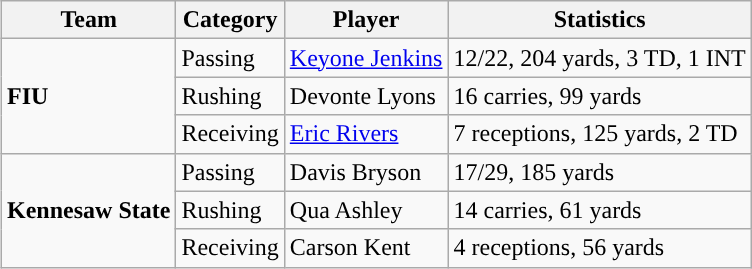<table class="wikitable" style="float: right;">
<tr>
<th>Team</th>
<th>Category</th>
<th>Player</th>
<th>Statistics</th>
</tr>
<tr>
<td rowspan=3><strong>FIU</strong></td>
<td>Passing</td>
<td><a href='#'>Keyone Jenkins</a></td>
<td>12/22, 204 yards, 3 TD, 1 INT</td>
</tr>
<tr>
<td>Rushing</td>
<td>Devonte Lyons</td>
<td>16 carries, 99 yards</td>
</tr>
<tr>
<td>Receiving</td>
<td><a href='#'>Eric Rivers</a></td>
<td>7 receptions, 125 yards, 2 TD</td>
</tr>
<tr>
<td rowspan=3><strong>Kennesaw State</strong></td>
<td>Passing</td>
<td>Davis Bryson</td>
<td>17/29, 185 yards</td>
</tr>
<tr>
<td>Rushing</td>
<td>Qua Ashley</td>
<td>14 carries, 61 yards</td>
</tr>
<tr>
<td>Receiving</td>
<td>Carson Kent</td>
<td>4 receptions, 56 yards</td>
</tr>
</table>
